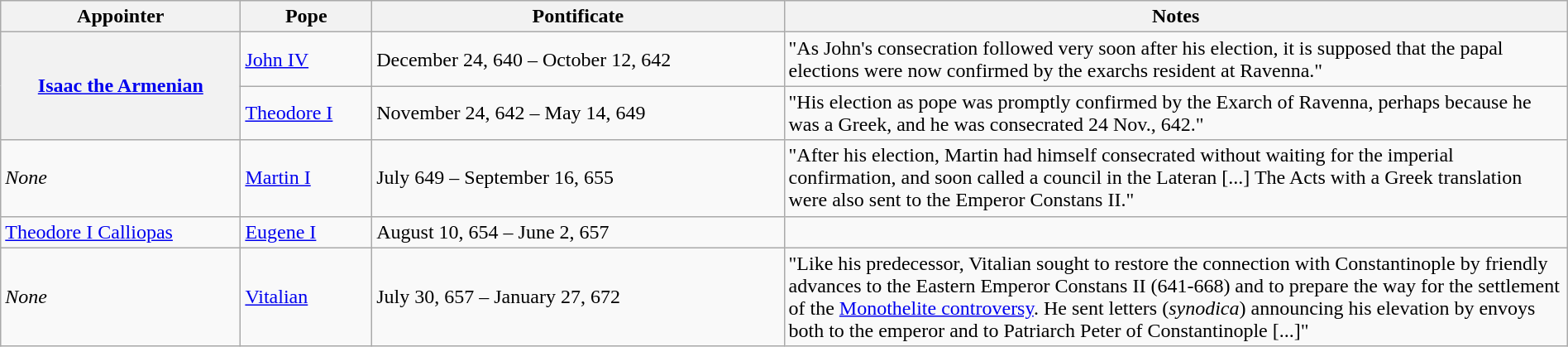<table class="wikitable sortable collapsible" style="width:100%">
<tr>
<th width="*">Appointer</th>
<th width="*">Pope</th>
<th width="*">Pontificate</th>
<th width="50%">Notes</th>
</tr>
<tr>
<th rowspan=2><a href='#'>Isaac the Armenian</a></th>
<td><a href='#'>John IV</a></td>
<td>December 24, 640 – October 12, 642</td>
<td>"As John's consecration followed very soon after his election, it is supposed that the papal elections were now confirmed by the exarchs resident at Ravenna."</td>
</tr>
<tr>
<td><a href='#'>Theodore I</a></td>
<td>November 24, 642 – May 14, 649</td>
<td>"His election as pope was promptly confirmed by the Exarch of Ravenna, perhaps because he was a Greek, and he was consecrated 24 Nov., 642."</td>
</tr>
<tr>
<td><em>None</em></td>
<td><a href='#'>Martin I</a></td>
<td>July 649 – September 16, 655</td>
<td>"After his election, Martin had himself consecrated without waiting for the imperial confirmation, and soon called a council in the Lateran [...] The Acts with a Greek translation were also sent to the Emperor Constans II."</td>
</tr>
<tr>
<td><a href='#'>Theodore I Calliopas</a></td>
<td><a href='#'>Eugene I</a></td>
<td>August 10, 654 – June 2, 657</td>
<td></td>
</tr>
<tr>
<td><em>None</em></td>
<td><a href='#'>Vitalian</a></td>
<td>July 30, 657 – January 27, 672</td>
<td>"Like his predecessor, Vitalian sought to restore the connection with Constantinople by friendly advances to the Eastern Emperor Constans II (641-668) and to prepare the way for the settlement of the <a href='#'>Monothelite controversy</a>. He sent letters (<em>synodica</em>) announcing his elevation by envoys both to the emperor and to Patriarch Peter of Constantinople [...]"</td>
</tr>
</table>
